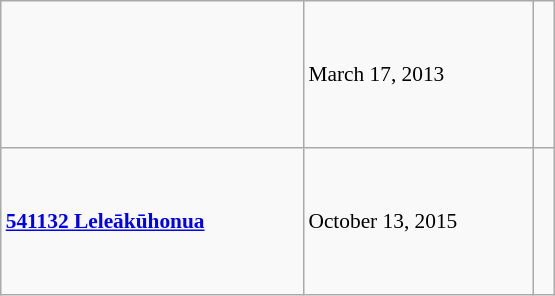<table class="wikitable" style="font-size: 89%; float: left; width: 26em; margin-right: 1em; height: 197px">
<tr>
<td></td>
<td>March 17, 2013</td>
<td> </td>
</tr>
<tr>
<td><strong><a href='#'>541132 Leleākūhonua</a></strong></td>
<td>October 13, 2015</td>
<td> </td>
</tr>
</table>
